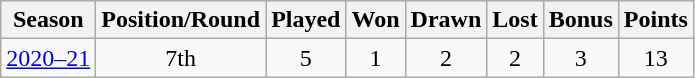<table class="wikitable" style="text-align:center">
<tr>
<th>Season</th>
<th>Position/Round</th>
<th>Played</th>
<th>Won</th>
<th>Drawn</th>
<th>Lost</th>
<th>Bonus</th>
<th>Points</th>
</tr>
<tr>
<td><a href='#'>2020–21</a></td>
<td>7th</td>
<td>5</td>
<td>1</td>
<td>2</td>
<td>2</td>
<td>3</td>
<td>13</td>
</tr>
</table>
